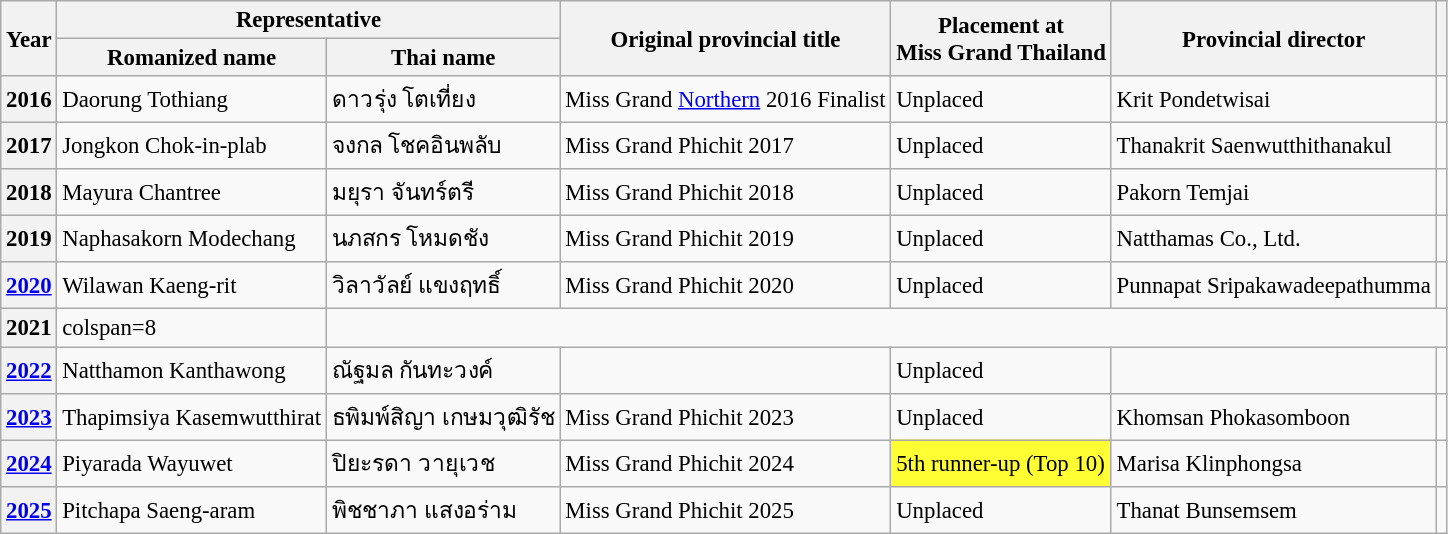<table class="wikitable defaultcenter col2left col3left col6left" style="font-size:95%;">
<tr>
<th rowspan=2>Year</th>
<th colspan=2>Representative</th>
<th rowspan=2>Original provincial title</th>
<th rowspan=2>Placement at<br>Miss Grand Thailand</th>
<th rowspan=2>Provincial director</th>
<th rowspan=2></th>
</tr>
<tr>
<th>Romanized name</th>
<th>Thai name</th>
</tr>
<tr>
<th>2016</th>
<td>Daorung Tothiang</td>
<td>ดาวรุ่ง โตเที่ยง</td>
<td>Miss Grand <a href='#'>Northern</a> 2016 Finalist</td>
<td>Unplaced</td>
<td>Krit Pondetwisai</td>
<td></td>
</tr>
<tr>
<th>2017</th>
<td>Jongkon Chok-in-plab</td>
<td>จงกล โชคอินพลับ</td>
<td>Miss Grand Phichit 2017</td>
<td>Unplaced</td>
<td>Thanakrit Saenwutthithanakul</td>
<td></td>
</tr>
<tr>
<th>2018</th>
<td>Mayura Chantree</td>
<td>มยุรา จันทร์ตรี</td>
<td>Miss Grand Phichit 2018</td>
<td>Unplaced</td>
<td>Pakorn Temjai</td>
<td></td>
</tr>
<tr>
<th>2019</th>
<td>Naphasakorn Modechang</td>
<td>นภสกร โหมดชัง</td>
<td>Miss Grand Phichit 2019</td>
<td>Unplaced</td>
<td>Natthamas Co., Ltd.</td>
<td></td>
</tr>
<tr>
<th><a href='#'>2020</a></th>
<td>Wilawan Kaeng-rit</td>
<td>วิลาวัลย์ แขงฤทธิ์</td>
<td>Miss Grand Phichit 2020</td>
<td>Unplaced</td>
<td>Punnapat Sripakawadeepathumma</td>
<td></td>
</tr>
<tr>
<th>2021</th>
<td>colspan=8 </td>
</tr>
<tr>
<th><a href='#'>2022</a></th>
<td>Natthamon Kanthawong</td>
<td>ณัฐมล กันทะวงค์</td>
<td></td>
<td>Unplaced</td>
<td></td>
<td></td>
</tr>
<tr>
<th><a href='#'>2023</a></th>
<td>Thapimsiya Kasemwutthirat</td>
<td>ธพิมพ์สิญา เกษมวุฒิรัช</td>
<td>Miss Grand Phichit 2023</td>
<td>Unplaced</td>
<td>Khomsan Phokasomboon</td>
<td></td>
</tr>
<tr>
<th><a href='#'>2024</a></th>
<td>Piyarada Wayuwet</td>
<td>ปิยะรดา วายุเวช</td>
<td>Miss Grand Phichit 2024</td>
<td bgcolor=#FFFF33>5th runner-up (Top 10)</td>
<td>Marisa Klinphongsa</td>
<td></td>
</tr>
<tr>
<th><a href='#'>2025</a></th>
<td>Pitchapa Saeng-aram</td>
<td>พิชชาภา แสงอร่าม</td>
<td>Miss Grand Phichit 2025</td>
<td>Unplaced</td>
<td>Thanat Bunsemsem</td>
<td></td>
</tr>
</table>
